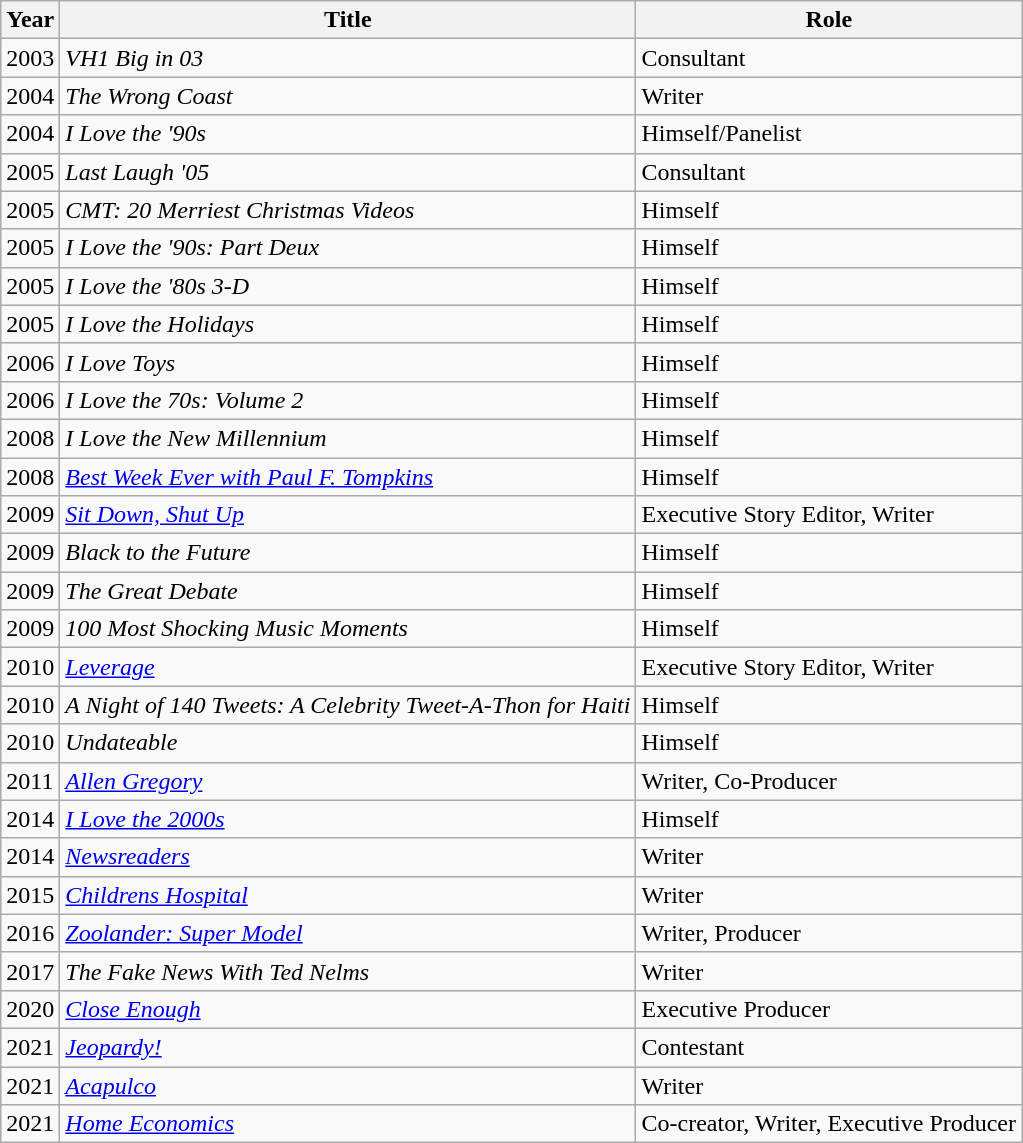<table class="wikitable">
<tr>
<th>Year</th>
<th>Title</th>
<th>Role</th>
</tr>
<tr>
<td>2003</td>
<td><em>VH1 Big in 03</em></td>
<td>Consultant</td>
</tr>
<tr>
<td>2004</td>
<td><em>The Wrong Coast</em></td>
<td>Writer</td>
</tr>
<tr>
<td>2004</td>
<td><em>I Love the '90s</em></td>
<td>Himself/Panelist</td>
</tr>
<tr>
<td>2005</td>
<td><em>Last Laugh '05</em></td>
<td>Consultant</td>
</tr>
<tr>
<td>2005</td>
<td><em>CMT: 20 Merriest Christmas Videos</em></td>
<td>Himself</td>
</tr>
<tr>
<td>2005</td>
<td><em>I Love the '90s: Part Deux</em></td>
<td>Himself</td>
</tr>
<tr>
<td>2005</td>
<td><em>I Love the '80s 3-D</em></td>
<td>Himself</td>
</tr>
<tr>
<td>2005</td>
<td><em>I Love the Holidays</em></td>
<td>Himself</td>
</tr>
<tr>
<td>2006</td>
<td><em>I Love Toys</em></td>
<td>Himself</td>
</tr>
<tr>
<td>2006</td>
<td><em>I Love the 70s: Volume 2</em></td>
<td>Himself</td>
</tr>
<tr>
<td>2008</td>
<td><em>I Love the New Millennium</em></td>
<td>Himself</td>
</tr>
<tr>
<td>2008</td>
<td><em><a href='#'>Best Week Ever with Paul F. Tompkins</a></em></td>
<td>Himself</td>
</tr>
<tr>
<td>2009</td>
<td><em><a href='#'>Sit Down, Shut Up</a></em></td>
<td>Executive Story Editor, Writer</td>
</tr>
<tr>
<td>2009</td>
<td><em>Black to the Future</em></td>
<td>Himself</td>
</tr>
<tr>
<td>2009</td>
<td><em>The Great Debate</em></td>
<td>Himself</td>
</tr>
<tr>
<td>2009</td>
<td><em>100 Most Shocking Music Moments</em></td>
<td>Himself</td>
</tr>
<tr>
<td>2010</td>
<td><em><a href='#'>Leverage</a></em></td>
<td>Executive Story Editor, Writer</td>
</tr>
<tr>
<td>2010</td>
<td><em>A Night of 140 Tweets: A Celebrity Tweet-A-Thon for Haiti</em></td>
<td>Himself</td>
</tr>
<tr>
<td>2010</td>
<td><em>Undateable</em></td>
<td>Himself</td>
</tr>
<tr>
<td>2011</td>
<td><em><a href='#'>Allen Gregory</a></em></td>
<td>Writer, Co-Producer</td>
</tr>
<tr>
<td>2014</td>
<td><em><a href='#'>I Love the 2000s</a></em></td>
<td>Himself</td>
</tr>
<tr>
<td>2014</td>
<td><em><a href='#'>Newsreaders</a></em></td>
<td>Writer</td>
</tr>
<tr>
<td>2015</td>
<td><em><a href='#'>Childrens Hospital</a></em></td>
<td>Writer</td>
</tr>
<tr>
<td>2016</td>
<td><em><a href='#'>Zoolander: Super Model</a></em></td>
<td>Writer, Producer</td>
</tr>
<tr>
<td>2017</td>
<td><em>The Fake News With Ted Nelms</em></td>
<td>Writer</td>
</tr>
<tr>
<td>2020</td>
<td><em><a href='#'>Close Enough</a></em></td>
<td>Executive Producer</td>
</tr>
<tr>
<td>2021</td>
<td><em><a href='#'>Jeopardy!</a></em></td>
<td>Contestant</td>
</tr>
<tr>
<td>2021</td>
<td><em><a href='#'>Acapulco</a></em></td>
<td>Writer</td>
</tr>
<tr>
<td>2021</td>
<td><em><a href='#'>Home Economics</a></em></td>
<td>Co-creator, Writer, Executive Producer</td>
</tr>
</table>
